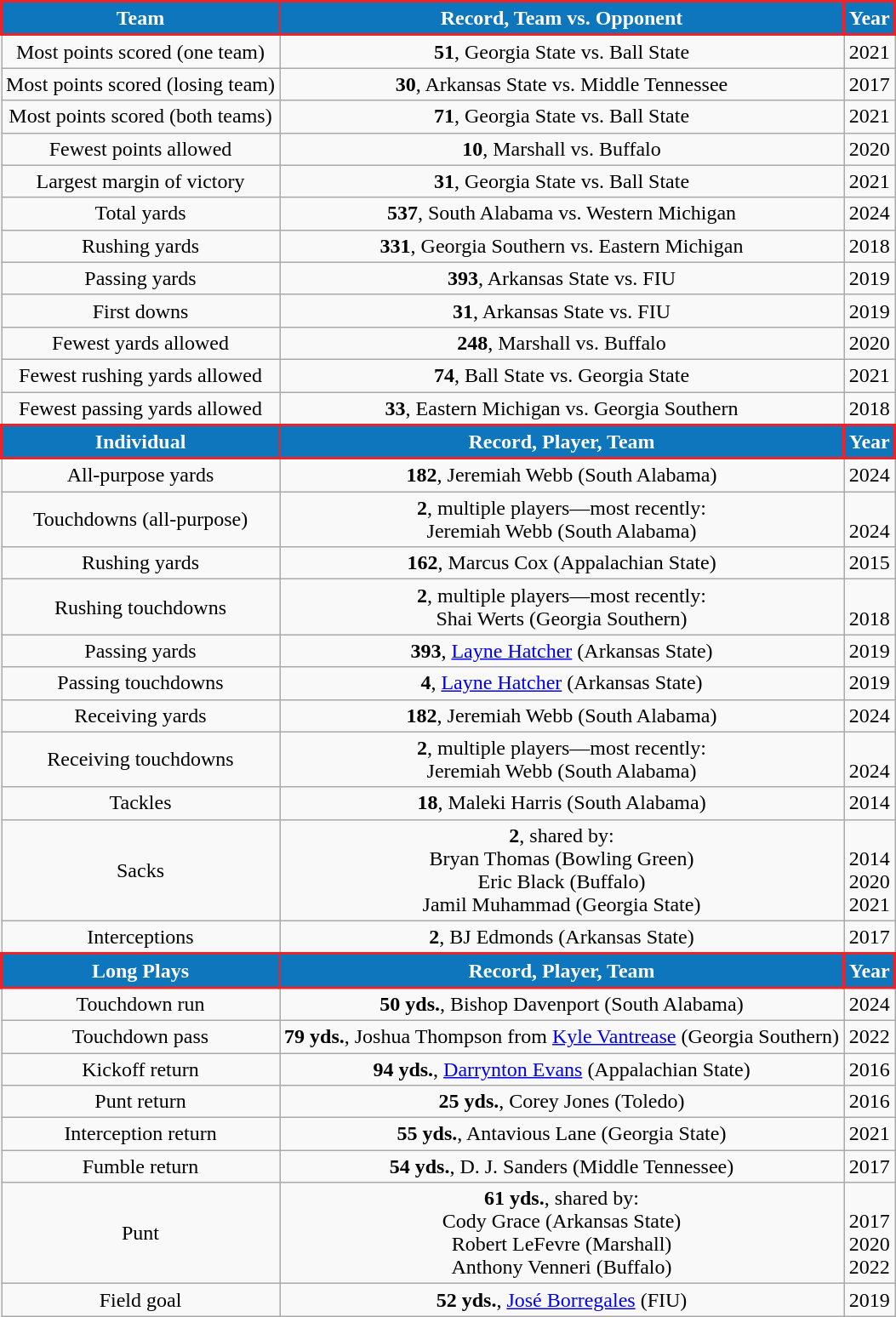<table class="wikitable" style="text-align:center">
<tr>
<th style="background:#0D76BD; color:#FFFFFF; border: 2px solid #EC2328;">Team</th>
<th style="background:#0D76BD; color:#FFFFFF; border: 2px solid #EC2328;">Record, Team vs. Opponent</th>
<th style="background:#0D76BD; color:#FFFFFF; border: 2px solid #EC2328;">Year</th>
</tr>
<tr>
<td>Most points scored (one team)</td>
<td><strong>51</strong>, Georgia State vs. Ball State</td>
<td>2021</td>
</tr>
<tr>
<td>Most points scored (losing team)</td>
<td><strong>30</strong>, Arkansas State vs. Middle Tennessee</td>
<td>2017</td>
</tr>
<tr>
<td>Most points scored (both teams)</td>
<td><strong>71</strong>, Georgia State vs. Ball State</td>
<td>2021</td>
</tr>
<tr>
<td>Fewest points allowed</td>
<td><strong>10</strong>, Marshall vs. Buffalo</td>
<td>2020</td>
</tr>
<tr>
<td>Largest margin of victory</td>
<td><strong>31</strong>, Georgia State vs. Ball State</td>
<td>2021</td>
</tr>
<tr>
<td>Total yards</td>
<td><strong>537</strong>, South Alabama vs. Western Michigan</td>
<td>2024</td>
</tr>
<tr>
<td>Rushing yards</td>
<td><strong>331</strong>, Georgia Southern vs. Eastern Michigan</td>
<td>2018</td>
</tr>
<tr>
<td>Passing yards</td>
<td><strong>393</strong>, Arkansas State vs. FIU</td>
<td>2019</td>
</tr>
<tr>
<td>First downs</td>
<td><strong>31</strong>, Arkansas State vs. FIU</td>
<td>2019</td>
</tr>
<tr>
<td>Fewest yards allowed</td>
<td><strong>248</strong>, Marshall vs. Buffalo</td>
<td>2020</td>
</tr>
<tr>
<td>Fewest rushing yards allowed</td>
<td><strong>74</strong>, Ball State vs. Georgia State</td>
<td>2021</td>
</tr>
<tr>
<td>Fewest passing yards allowed</td>
<td><strong>33</strong>, Eastern Michigan vs. Georgia Southern</td>
<td>2018</td>
</tr>
<tr>
<th style="background:#0D76BD; color:#FFFFFF; border: 2px solid #EC2328;">Individual</th>
<th style="background:#0D76BD; color:#FFFFFF; border: 2px solid #EC2328;">Record, Player, Team</th>
<th style="background:#0D76BD; color:#FFFFFF; border: 2px solid #EC2328;">Year</th>
</tr>
<tr>
<td>All-purpose yards</td>
<td><strong>182</strong>, Jeremiah Webb (South Alabama)</td>
<td>2024</td>
</tr>
<tr>
<td>Touchdowns (all-purpose)</td>
<td><strong>2</strong>, multiple players—most recently:<br>Jeremiah Webb (South Alabama)</td>
<td><br>2024</td>
</tr>
<tr>
<td>Rushing yards</td>
<td><strong>162</strong>, Marcus Cox (Appalachian State)</td>
<td>2015</td>
</tr>
<tr>
<td>Rushing touchdowns</td>
<td><strong>2</strong>, multiple players—most recently:<br>Shai Werts (Georgia Southern)</td>
<td><br>2018</td>
</tr>
<tr>
<td>Passing yards</td>
<td><strong>393</strong>, <a href='#'>Layne Hatcher</a> (Arkansas State)</td>
<td>2019</td>
</tr>
<tr>
<td>Passing touchdowns</td>
<td><strong>4</strong>, <a href='#'>Layne Hatcher</a> (Arkansas State)</td>
<td>2019</td>
</tr>
<tr>
<td>Receiving yards</td>
<td><strong>182</strong>, Jeremiah Webb (South Alabama)</td>
<td>2024</td>
</tr>
<tr>
<td>Receiving touchdowns</td>
<td><strong>2</strong>, multiple players—most recently:<br>Jeremiah Webb (South Alabama)</td>
<td><br>2024</td>
</tr>
<tr>
<td>Tackles</td>
<td><strong>18</strong>, Maleki Harris (South Alabama)</td>
<td>2014</td>
</tr>
<tr>
<td>Sacks</td>
<td><strong>2</strong>, shared by:<br>Bryan Thomas (Bowling Green)<br>Eric Black (Buffalo)<br>Jamil Muhammad (Georgia State)</td>
<td><br>2014<br>2020<br>2021</td>
</tr>
<tr>
<td>Interceptions</td>
<td><strong>2</strong>, BJ Edmonds (Arkansas State)</td>
<td>2017</td>
</tr>
<tr>
<th style="background:#0D76BD; color:#FFFFFF; border: 2px solid #EC2328;">Long Plays</th>
<th style="background:#0D76BD; color:#FFFFFF; border: 2px solid #EC2328;">Record, Player, Team</th>
<th style="background:#0D76BD; color:#FFFFFF; border: 2px solid #EC2328;">Year</th>
</tr>
<tr>
<td>Touchdown run</td>
<td><strong>50 yds.</strong>, Bishop Davenport (South Alabama)</td>
<td>2024</td>
</tr>
<tr>
<td>Touchdown pass</td>
<td><strong>79 yds.</strong>, Joshua Thompson from <a href='#'>Kyle Vantrease</a> (Georgia Southern)</td>
<td>2022</td>
</tr>
<tr>
<td>Kickoff return</td>
<td><strong>94 yds.</strong>, <a href='#'>Darrynton Evans</a> (Appalachian State)</td>
<td>2016</td>
</tr>
<tr>
<td>Punt return</td>
<td><strong>25 yds.</strong>, Corey Jones (Toledo)</td>
<td>2016</td>
</tr>
<tr>
<td>Interception return</td>
<td><strong>55 yds.</strong>, Antavious Lane (Georgia State)</td>
<td>2021</td>
</tr>
<tr>
<td>Fumble return</td>
<td><strong>54 yds.</strong>, D. J. Sanders (Middle Tennessee)</td>
<td>2017</td>
</tr>
<tr>
<td>Punt</td>
<td><strong>61 yds.</strong>, shared by:<br>Cody Grace (Arkansas State)<br>Robert LeFevre (Marshall)<br>Anthony Venneri (Buffalo)</td>
<td><br>2017<br>2020<br>2022</td>
</tr>
<tr>
<td>Field goal</td>
<td><strong>52 yds.</strong>, <a href='#'>José Borregales</a> (FIU)</td>
<td>2019</td>
</tr>
</table>
